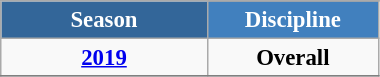<table class="wikitable" style="font-size:95%; text-align:center; border:grey solid 1px; border-collapse:collapse;" width="20%">
<tr style="background-color:#369; color:white;">
<td rowspan="2" colspan="1" width="10%"><strong>Season</strong></td>
</tr>
<tr style="background-color:#4180be; color:white;">
<td width="5%"><strong>Discipline</strong></td>
</tr>
<tr>
<td><strong><a href='#'>2019</a></strong></td>
<td><strong>Overall</strong></td>
</tr>
<tr>
</tr>
</table>
